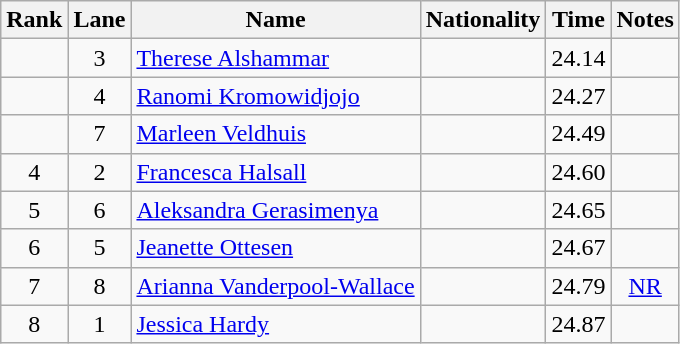<table class="wikitable sortable" style="text-align:center">
<tr>
<th>Rank</th>
<th>Lane</th>
<th>Name</th>
<th>Nationality</th>
<th>Time</th>
<th>Notes</th>
</tr>
<tr>
<td></td>
<td>3</td>
<td align=left><a href='#'>Therese Alshammar</a></td>
<td align=left></td>
<td>24.14</td>
<td></td>
</tr>
<tr>
<td></td>
<td>4</td>
<td align=left><a href='#'>Ranomi Kromowidjojo</a></td>
<td align=left></td>
<td>24.27</td>
<td></td>
</tr>
<tr>
<td></td>
<td>7</td>
<td align=left><a href='#'>Marleen Veldhuis</a></td>
<td align=left></td>
<td>24.49</td>
<td></td>
</tr>
<tr>
<td>4</td>
<td>2</td>
<td align=left><a href='#'>Francesca Halsall</a></td>
<td align=left></td>
<td>24.60</td>
<td></td>
</tr>
<tr>
<td>5</td>
<td>6</td>
<td align=left><a href='#'>Aleksandra Gerasimenya</a></td>
<td align=left></td>
<td>24.65</td>
<td></td>
</tr>
<tr>
<td>6</td>
<td>5</td>
<td align=left><a href='#'>Jeanette Ottesen</a></td>
<td align=left></td>
<td>24.67</td>
<td></td>
</tr>
<tr>
<td>7</td>
<td>8</td>
<td align=left><a href='#'>Arianna Vanderpool-Wallace</a></td>
<td align=left></td>
<td>24.79</td>
<td><a href='#'>NR</a></td>
</tr>
<tr>
<td>8</td>
<td>1</td>
<td align=left><a href='#'>Jessica Hardy</a></td>
<td align=left></td>
<td>24.87</td>
<td></td>
</tr>
</table>
